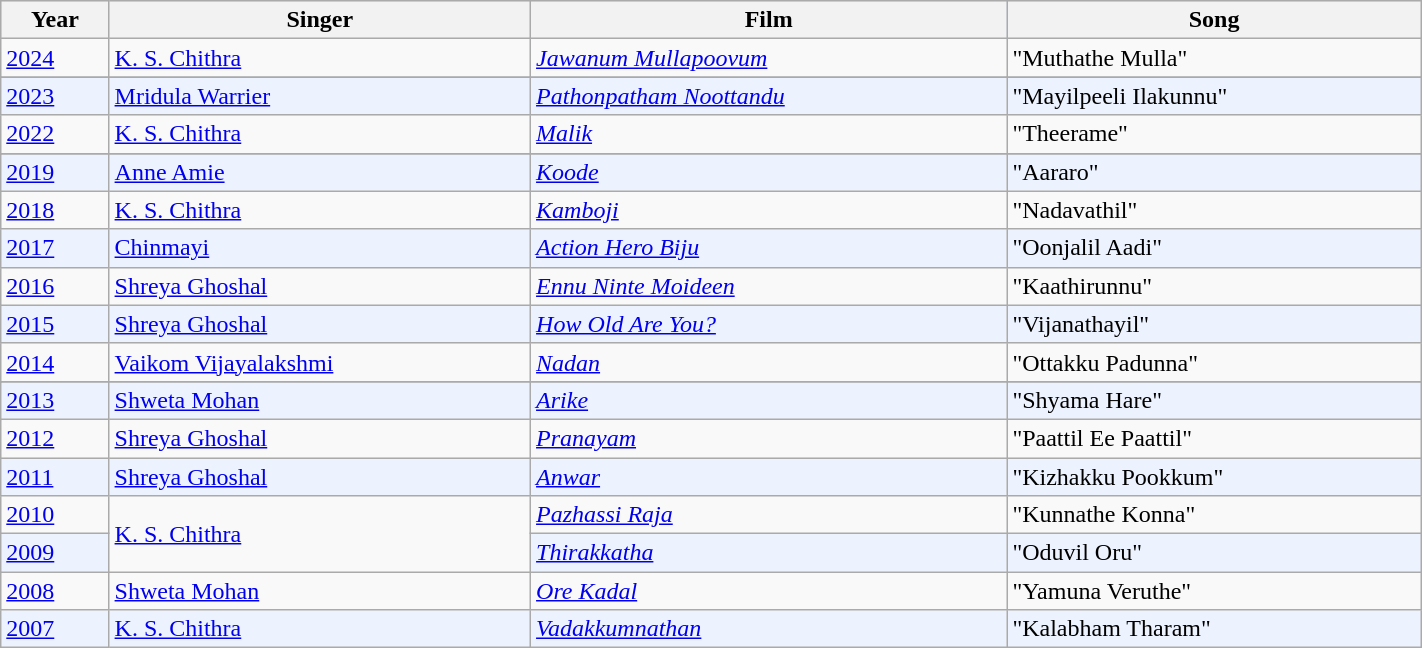<table class="wikitable sortable" width="75%">
<tr bgcolor="#d1e4fd">
<th>Year</th>
<th>Singer</th>
<th>Film</th>
<th>Song</th>
</tr>
<tr>
<td><a href='#'>2024</a></td>
<td><a href='#'>K. S. Chithra</a></td>
<td><em><a href='#'>Jawanum Mullapoovum</a></em></td>
<td>"Muthathe Mulla"</td>
</tr>
<tr>
</tr>
<tr bgcolor=#edf3fe>
<td><a href='#'>2023</a></td>
<td><a href='#'>Mridula Warrier</a></td>
<td><em><a href='#'>Pathonpatham Noottandu</a></em></td>
<td>"Mayilpeeli Ilakunnu"</td>
</tr>
<tr>
<td><a href='#'>2022</a></td>
<td><a href='#'>K. S. Chithra</a></td>
<td><em><a href='#'>Malik</a></em></td>
<td>"Theerame"</td>
</tr>
<tr>
</tr>
<tr bgcolor=#edf3fe>
<td><a href='#'>2019</a></td>
<td><a href='#'>Anne Amie</a></td>
<td><em><a href='#'>Koode</a></em></td>
<td>"Aararo"</td>
</tr>
<tr>
<td><a href='#'>2018</a></td>
<td><a href='#'>K. S. Chithra</a></td>
<td><em><a href='#'>Kamboji</a></em></td>
<td>"Nadavathil"</td>
</tr>
<tr bgcolor=#edf3fe>
<td><a href='#'>2017</a></td>
<td><a href='#'>Chinmayi</a></td>
<td><em><a href='#'>Action Hero Biju</a></em></td>
<td>"Oonjalil Aadi"</td>
</tr>
<tr>
<td><a href='#'>2016</a></td>
<td><a href='#'>Shreya Ghoshal</a></td>
<td><em><a href='#'>Ennu Ninte Moideen</a></em></td>
<td>"Kaathirunnu"</td>
</tr>
<tr bgcolor=#edf3fe>
<td><a href='#'>2015</a></td>
<td><a href='#'>Shreya Ghoshal</a></td>
<td><em><a href='#'>How Old Are You?</a></em></td>
<td>"Vijanathayil"</td>
</tr>
<tr>
<td><a href='#'>2014</a></td>
<td><a href='#'>Vaikom Vijayalakshmi</a></td>
<td><em><a href='#'>Nadan</a></em></td>
<td>"Ottakku Padunna"</td>
</tr>
<tr>
</tr>
<tr bgcolor=#edf3fe>
<td><a href='#'>2013</a></td>
<td><a href='#'>Shweta Mohan</a></td>
<td><em><a href='#'>Arike</a></em></td>
<td>"Shyama Hare"</td>
</tr>
<tr>
<td><a href='#'>2012</a></td>
<td><a href='#'>Shreya Ghoshal</a></td>
<td><em><a href='#'>Pranayam</a></em></td>
<td>"Paattil Ee Paattil"</td>
</tr>
<tr bgcolor=#edf3fe>
<td><a href='#'>2011</a></td>
<td><a href='#'>Shreya Ghoshal</a></td>
<td><em><a href='#'>Anwar</a></em></td>
<td>"Kizhakku Pookkum"</td>
</tr>
<tr>
<td><a href='#'>2010</a></td>
<td rowspan="2"><a href='#'>K. S. Chithra</a></td>
<td><em><a href='#'>Pazhassi Raja</a></em></td>
<td>"Kunnathe Konna"</td>
</tr>
<tr bgcolor=#edf3fe>
<td><a href='#'>2009</a></td>
<td><em><a href='#'>Thirakkatha</a></em></td>
<td>"Oduvil Oru"</td>
</tr>
<tr>
<td><a href='#'>2008</a></td>
<td><a href='#'>Shweta Mohan</a></td>
<td><em><a href='#'>Ore Kadal</a></em></td>
<td>"Yamuna Veruthe"</td>
</tr>
<tr bgcolor=#edf3fe>
<td><a href='#'>2007</a></td>
<td><a href='#'>K. S. Chithra</a></td>
<td><em><a href='#'>Vadakkumnathan</a></em></td>
<td>"Kalabham Tharam"</td>
</tr>
</table>
